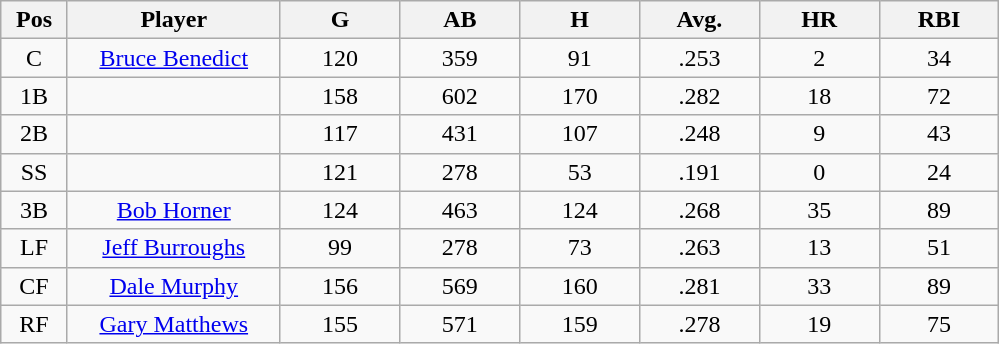<table class="wikitable sortable">
<tr>
<th bgcolor="#DDDDFF" width="5%">Pos</th>
<th bgcolor="#DDDDFF" width="16%">Player</th>
<th bgcolor="#DDDDFF" width="9%">G</th>
<th bgcolor="#DDDDFF" width="9%">AB</th>
<th bgcolor="#DDDDFF" width="9%">H</th>
<th bgcolor="#DDDDFF" width="9%">Avg.</th>
<th bgcolor="#DDDDFF" width="9%">HR</th>
<th bgcolor="#DDDDFF" width="9%">RBI</th>
</tr>
<tr align="center">
<td>C</td>
<td><a href='#'>Bruce Benedict</a></td>
<td>120</td>
<td>359</td>
<td>91</td>
<td>.253</td>
<td>2</td>
<td>34</td>
</tr>
<tr align="center">
<td>1B</td>
<td></td>
<td>158</td>
<td>602</td>
<td>170</td>
<td>.282</td>
<td>18</td>
<td>72</td>
</tr>
<tr align="center">
<td>2B</td>
<td></td>
<td>117</td>
<td>431</td>
<td>107</td>
<td>.248</td>
<td>9</td>
<td>43</td>
</tr>
<tr align="center">
<td>SS</td>
<td></td>
<td>121</td>
<td>278</td>
<td>53</td>
<td>.191</td>
<td>0</td>
<td>24</td>
</tr>
<tr align="center">
<td>3B</td>
<td><a href='#'>Bob Horner</a></td>
<td>124</td>
<td>463</td>
<td>124</td>
<td>.268</td>
<td>35</td>
<td>89</td>
</tr>
<tr align="center">
<td>LF</td>
<td><a href='#'>Jeff Burroughs</a></td>
<td>99</td>
<td>278</td>
<td>73</td>
<td>.263</td>
<td>13</td>
<td>51</td>
</tr>
<tr align="center">
<td>CF</td>
<td><a href='#'>Dale Murphy</a></td>
<td>156</td>
<td>569</td>
<td>160</td>
<td>.281</td>
<td>33</td>
<td>89</td>
</tr>
<tr align="center">
<td>RF</td>
<td><a href='#'>Gary Matthews</a></td>
<td>155</td>
<td>571</td>
<td>159</td>
<td>.278</td>
<td>19</td>
<td>75</td>
</tr>
</table>
